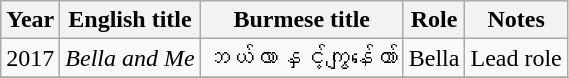<table class="wikitable sortable">
<tr>
<th>Year</th>
<th>English title</th>
<th>Burmese title</th>
<th>Role</th>
<th>Notes</th>
</tr>
<tr>
<td rowspan=1>2017</td>
<td><em>Bella and Me</em></td>
<td>ဘယ်လာနှင့်ကျွန်တော်</td>
<td>Bella</td>
<td>Lead role</td>
</tr>
<tr>
</tr>
</table>
